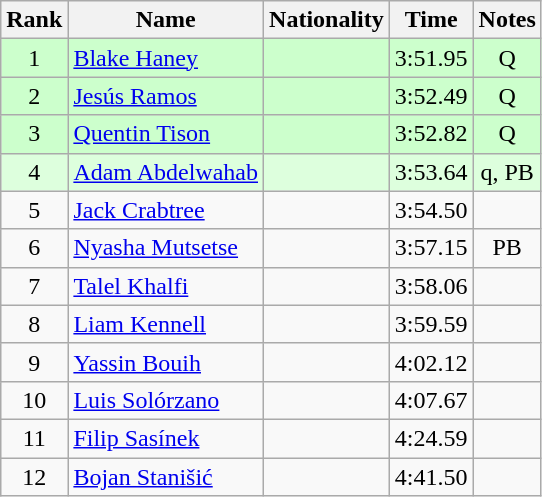<table class="wikitable sortable" style="text-align:center">
<tr>
<th>Rank</th>
<th>Name</th>
<th>Nationality</th>
<th>Time</th>
<th>Notes</th>
</tr>
<tr bgcolor=ccffcc>
<td>1</td>
<td align=left><a href='#'>Blake Haney</a></td>
<td align=left></td>
<td>3:51.95</td>
<td>Q</td>
</tr>
<tr bgcolor=ccffcc>
<td>2</td>
<td align=left><a href='#'>Jesús Ramos</a></td>
<td align=left></td>
<td>3:52.49</td>
<td>Q</td>
</tr>
<tr bgcolor=ccffcc>
<td>3</td>
<td align=left><a href='#'>Quentin Tison</a></td>
<td align=left></td>
<td>3:52.82</td>
<td>Q</td>
</tr>
<tr bgcolor=ddffdd>
<td>4</td>
<td align=left><a href='#'>Adam Abdelwahab</a></td>
<td align=left></td>
<td>3:53.64</td>
<td>q, PB</td>
</tr>
<tr>
<td>5</td>
<td align=left><a href='#'>Jack Crabtree</a></td>
<td align=left></td>
<td>3:54.50</td>
<td></td>
</tr>
<tr>
<td>6</td>
<td align=left><a href='#'>Nyasha Mutsetse</a></td>
<td align=left></td>
<td>3:57.15</td>
<td>PB</td>
</tr>
<tr>
<td>7</td>
<td align=left><a href='#'>Talel Khalfi</a></td>
<td align=left></td>
<td>3:58.06</td>
<td></td>
</tr>
<tr>
<td>8</td>
<td align=left><a href='#'>Liam Kennell</a></td>
<td align=left></td>
<td>3:59.59</td>
<td></td>
</tr>
<tr>
<td>9</td>
<td align=left><a href='#'>Yassin Bouih</a></td>
<td align=left></td>
<td>4:02.12</td>
<td></td>
</tr>
<tr>
<td>10</td>
<td align=left><a href='#'>Luis Solórzano</a></td>
<td align=left></td>
<td>4:07.67</td>
<td></td>
</tr>
<tr>
<td>11</td>
<td align=left><a href='#'>Filip Sasínek</a></td>
<td align=left></td>
<td>4:24.59</td>
<td></td>
</tr>
<tr>
<td>12</td>
<td align=left><a href='#'>Bojan Stanišić</a></td>
<td align=left></td>
<td>4:41.50</td>
<td></td>
</tr>
</table>
